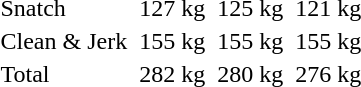<table>
<tr>
<td>Snatch</td>
<td></td>
<td>127 kg</td>
<td></td>
<td>125 kg</td>
<td></td>
<td>121 kg</td>
</tr>
<tr>
<td>Clean & Jerk</td>
<td></td>
<td>155 kg</td>
<td></td>
<td>155 kg</td>
<td></td>
<td>155 kg</td>
</tr>
<tr>
<td>Total</td>
<td></td>
<td>282 kg</td>
<td></td>
<td>280 kg</td>
<td></td>
<td>276 kg</td>
</tr>
</table>
